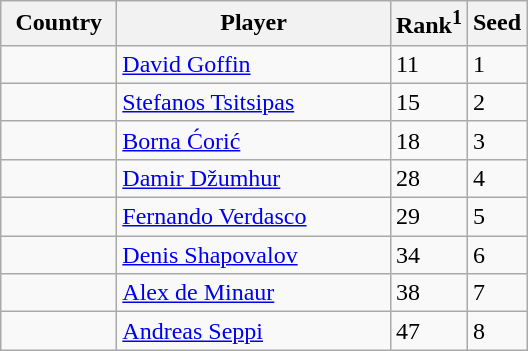<table class="sortable wikitable">
<tr>
<th style="width:70px;">Country</th>
<th style="width:175px;">Player</th>
<th>Rank<sup>1</sup></th>
<th>Seed</th>
</tr>
<tr>
<td></td>
<td><a href='#'>David Goffin</a></td>
<td>11</td>
<td>1</td>
</tr>
<tr>
<td></td>
<td><a href='#'>Stefanos Tsitsipas</a></td>
<td>15</td>
<td>2</td>
</tr>
<tr>
<td></td>
<td><a href='#'>Borna Ćorić</a></td>
<td>18</td>
<td>3</td>
</tr>
<tr>
<td></td>
<td><a href='#'>Damir Džumhur</a></td>
<td>28</td>
<td>4</td>
</tr>
<tr>
<td></td>
<td><a href='#'>Fernando Verdasco</a></td>
<td>29</td>
<td>5</td>
</tr>
<tr>
<td></td>
<td><a href='#'>Denis Shapovalov</a></td>
<td>34</td>
<td>6</td>
</tr>
<tr>
<td></td>
<td><a href='#'>Alex de Minaur</a></td>
<td>38</td>
<td>7</td>
</tr>
<tr>
<td></td>
<td><a href='#'>Andreas Seppi</a></td>
<td>47</td>
<td>8</td>
</tr>
</table>
